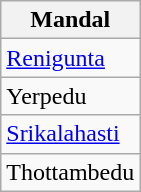<table class="wikitable sortable static-row-numbers static-row-header-hash">
<tr>
<th>Mandal</th>
</tr>
<tr>
<td><a href='#'>Renigunta</a></td>
</tr>
<tr>
<td>Yerpedu</td>
</tr>
<tr>
<td><a href='#'>Srikalahasti</a></td>
</tr>
<tr>
<td>Thottambedu</td>
</tr>
</table>
